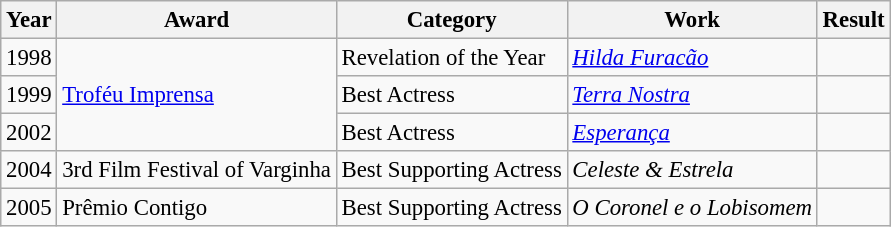<table class="wikitable" style="font-size: 95%;">
<tr>
<th>Year</th>
<th>Award</th>
<th>Category</th>
<th>Work</th>
<th>Result</th>
</tr>
<tr>
<td rowspan=1>1998</td>
<td rowspan=3><a href='#'>Troféu Imprensa</a></td>
<td>Revelation of the Year</td>
<td rowspan=1><em><a href='#'>Hilda Furacão</a></em></td>
<td></td>
</tr>
<tr>
<td rowspan=1>1999</td>
<td>Best Actress</td>
<td rowspan=1><em><a href='#'>Terra Nostra</a></em></td>
<td></td>
</tr>
<tr>
<td rowspan=1>2002</td>
<td>Best Actress</td>
<td rowspan=1><em><a href='#'>Esperança</a></em></td>
<td></td>
</tr>
<tr>
<td rowspan=1>2004</td>
<td>3rd Film Festival of Varginha</td>
<td>Best Supporting Actress</td>
<td rowspan=1><em>Celeste & Estrela</em></td>
<td></td>
</tr>
<tr>
<td rowspan=1>2005</td>
<td>Prêmio Contigo</td>
<td>Best Supporting Actress</td>
<td rowspan=1><em>O Coronel e o Lobisomem</em></td>
<td></td>
</tr>
</table>
